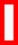<table class="wikitable" style="border: 3px solid red">
<tr>
<td><br></td>
</tr>
</table>
